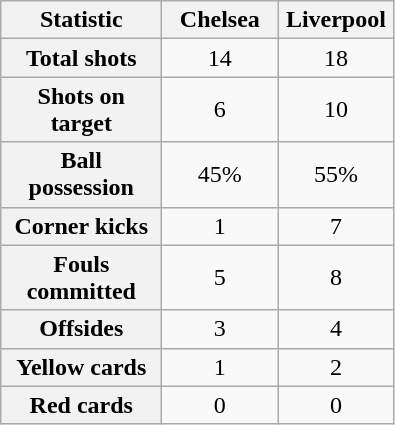<table class="wikitable plainrowheaders" style="text-align:center">
<tr>
<th scope="col" style="width:100px">Statistic</th>
<th scope="col" style="width:70px">Chelsea</th>
<th scope="col" style="width:70px">Liverpool</th>
</tr>
<tr>
<th scope=row>Total shots</th>
<td>14</td>
<td>18</td>
</tr>
<tr>
<th scope=row>Shots on target</th>
<td>6</td>
<td>10</td>
</tr>
<tr>
<th scope=row>Ball possession</th>
<td>45%</td>
<td>55%</td>
</tr>
<tr>
<th scope=row>Corner kicks</th>
<td>1</td>
<td>7</td>
</tr>
<tr>
<th scope=row>Fouls committed</th>
<td>5</td>
<td>8</td>
</tr>
<tr>
<th scope=row>Offsides</th>
<td>3</td>
<td>4</td>
</tr>
<tr>
<th scope=row>Yellow cards</th>
<td>1</td>
<td>2</td>
</tr>
<tr>
<th scope=row>Red cards</th>
<td>0</td>
<td>0</td>
</tr>
</table>
